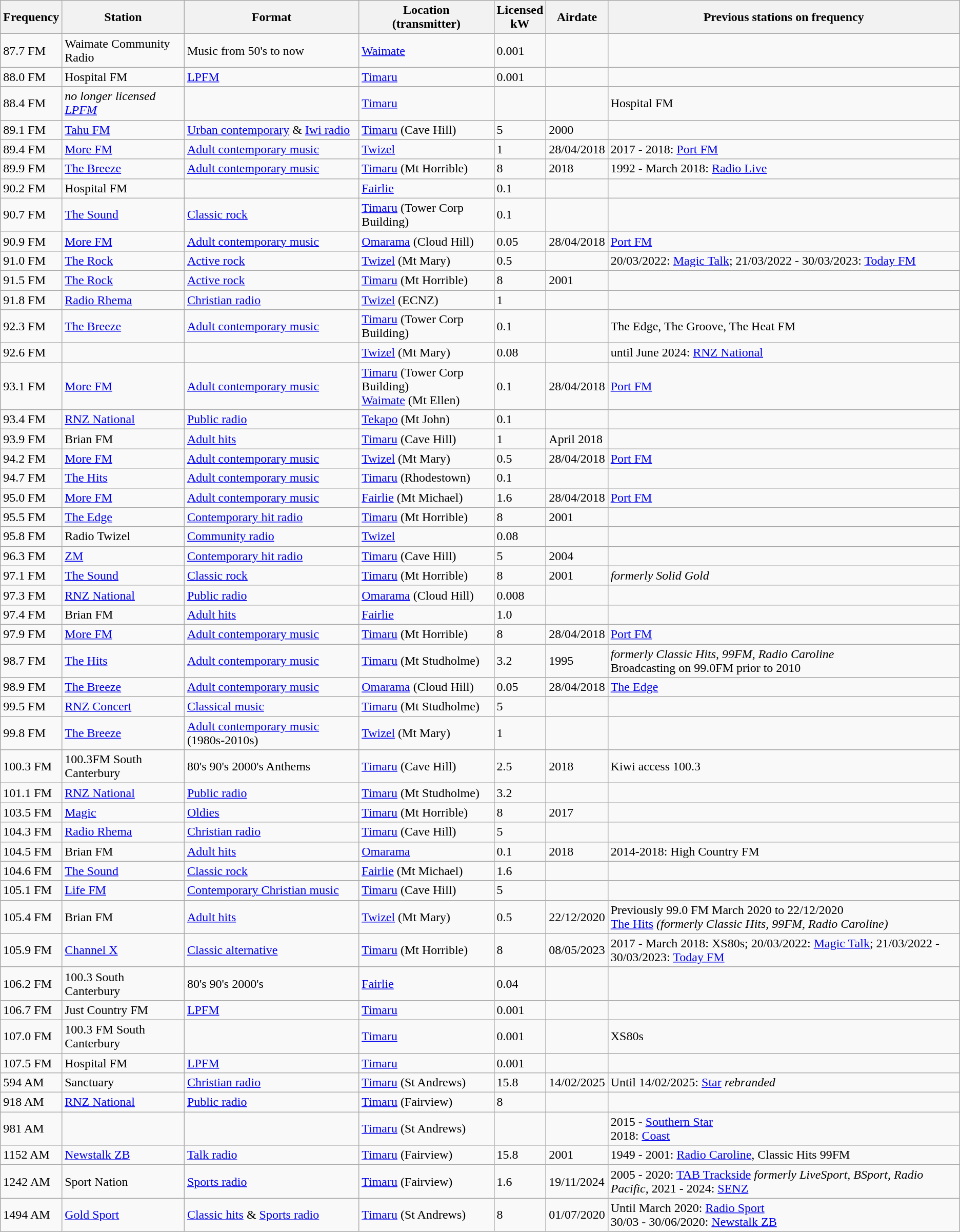<table class="wikitable sortable defaultleft col5right">
<tr>
<th>Frequency<br></th>
<th>Station</th>
<th>Format</th>
<th>Location<br> (transmitter)</th>
<th>Licensed<br>kW</th>
<th>Airdate<br></th>
<th>Previous stations on frequency</th>
</tr>
<tr>
<td>87.7 FM</td>
<td>Waimate Community Radio</td>
<td>Music from 50's to now</td>
<td><a href='#'>Waimate</a></td>
<td>0.001</td>
<td></td>
<td></td>
</tr>
<tr>
<td>88.0 FM</td>
<td>Hospital FM</td>
<td><a href='#'>LPFM</a></td>
<td><a href='#'>Timaru</a></td>
<td>0.001</td>
<td></td>
<td></td>
</tr>
<tr>
<td>88.4 FM</td>
<td><em>no longer licensed <a href='#'>LPFM</a></em></td>
<td></td>
<td><a href='#'>Timaru</a></td>
<td></td>
<td></td>
<td>Hospital FM</td>
</tr>
<tr>
<td>89.1 FM</td>
<td><a href='#'>Tahu FM</a></td>
<td><a href='#'>Urban contemporary</a> & <a href='#'>Iwi radio</a></td>
<td><a href='#'>Timaru</a> (Cave Hill)</td>
<td>5</td>
<td>2000</td>
<td></td>
</tr>
<tr>
<td>89.4 FM</td>
<td><a href='#'>More FM</a></td>
<td><a href='#'>Adult contemporary music</a></td>
<td><a href='#'>Twizel</a></td>
<td>1</td>
<td>28/04/2018</td>
<td>2017 - 2018: <a href='#'>Port FM</a></td>
</tr>
<tr>
<td>89.9 FM</td>
<td><a href='#'>The Breeze</a></td>
<td><a href='#'>Adult contemporary music</a></td>
<td><a href='#'>Timaru</a> (Mt Horrible)</td>
<td>8</td>
<td>2018</td>
<td>1992 - March 2018: <a href='#'>Radio Live</a></td>
</tr>
<tr>
<td>90.2 FM</td>
<td>Hospital FM</td>
<td></td>
<td><a href='#'>Fairlie</a></td>
<td>0.1</td>
<td></td>
<td></td>
</tr>
<tr>
<td>90.7 FM</td>
<td><a href='#'>The Sound</a></td>
<td><a href='#'>Classic rock</a></td>
<td><a href='#'>Timaru</a> (Tower Corp Building)</td>
<td>0.1</td>
<td></td>
<td></td>
</tr>
<tr>
<td>90.9 FM</td>
<td><a href='#'>More FM</a></td>
<td><a href='#'>Adult contemporary music</a></td>
<td><a href='#'>Omarama</a> (Cloud Hill)</td>
<td>0.05</td>
<td>28/04/2018</td>
<td><a href='#'>Port FM</a></td>
</tr>
<tr>
<td>91.0 FM</td>
<td><a href='#'>The Rock</a></td>
<td><a href='#'>Active rock</a></td>
<td><a href='#'>Twizel</a> (Mt Mary)</td>
<td>0.5</td>
<td></td>
<td>20/03/2022: <a href='#'>Magic Talk</a>; 21/03/2022 - 30/03/2023: <a href='#'>Today FM</a></td>
</tr>
<tr>
<td>91.5 FM</td>
<td><a href='#'>The Rock</a></td>
<td><a href='#'>Active rock</a></td>
<td><a href='#'>Timaru</a> (Mt Horrible)</td>
<td>8</td>
<td>2001</td>
<td></td>
</tr>
<tr>
<td>91.8 FM</td>
<td><a href='#'>Radio Rhema</a></td>
<td><a href='#'>Christian radio</a></td>
<td><a href='#'>Twizel</a> (ECNZ)</td>
<td>1</td>
<td></td>
<td></td>
</tr>
<tr>
<td>92.3 FM</td>
<td><a href='#'>The Breeze</a></td>
<td><a href='#'>Adult contemporary music</a></td>
<td><a href='#'>Timaru</a> (Tower Corp Building)</td>
<td>0.1</td>
<td></td>
<td>The Edge, The Groove, The Heat FM</td>
</tr>
<tr>
<td>92.6 FM</td>
<td></td>
<td></td>
<td><a href='#'>Twizel</a> (Mt Mary)</td>
<td>0.08</td>
<td></td>
<td>until June 2024: <a href='#'>RNZ National</a></td>
</tr>
<tr>
<td>93.1 FM</td>
<td><a href='#'>More FM</a></td>
<td><a href='#'>Adult contemporary music</a></td>
<td><a href='#'>Timaru</a> (Tower Corp Building)<br><a href='#'>Waimate</a> (Mt Ellen)</td>
<td>0.1</td>
<td>28/04/2018</td>
<td><a href='#'>Port FM</a></td>
</tr>
<tr>
<td>93.4 FM</td>
<td><a href='#'>RNZ National</a></td>
<td><a href='#'>Public radio</a></td>
<td><a href='#'>Tekapo</a> (Mt John)</td>
<td>0.1</td>
<td></td>
<td></td>
</tr>
<tr>
<td>93.9 FM</td>
<td>Brian FM</td>
<td><a href='#'>Adult hits</a></td>
<td><a href='#'>Timaru</a> (Cave Hill)</td>
<td>1</td>
<td>April 2018</td>
<td></td>
</tr>
<tr>
<td>94.2 FM</td>
<td><a href='#'>More FM</a></td>
<td><a href='#'>Adult contemporary music</a></td>
<td><a href='#'>Twizel</a> (Mt Mary)</td>
<td>0.5</td>
<td>28/04/2018</td>
<td><a href='#'>Port FM</a></td>
</tr>
<tr>
<td>94.7 FM</td>
<td><a href='#'>The Hits</a></td>
<td><a href='#'>Adult contemporary music</a></td>
<td><a href='#'>Timaru</a> (Rhodestown)</td>
<td>0.1</td>
<td></td>
<td></td>
</tr>
<tr>
<td>95.0 FM</td>
<td><a href='#'>More FM</a></td>
<td><a href='#'>Adult contemporary music</a></td>
<td><a href='#'>Fairlie</a> (Mt Michael)</td>
<td>1.6</td>
<td>28/04/2018</td>
<td><a href='#'>Port FM</a></td>
</tr>
<tr>
<td>95.5 FM</td>
<td><a href='#'>The Edge</a></td>
<td><a href='#'>Contemporary hit radio</a></td>
<td><a href='#'>Timaru</a> (Mt Horrible)</td>
<td>8</td>
<td>2001</td>
<td></td>
</tr>
<tr>
<td>95.8 FM</td>
<td>Radio Twizel</td>
<td><a href='#'>Community radio</a></td>
<td><a href='#'>Twizel</a></td>
<td>0.08</td>
<td></td>
<td></td>
</tr>
<tr>
<td>96.3 FM</td>
<td><a href='#'>ZM</a></td>
<td><a href='#'>Contemporary hit radio</a></td>
<td><a href='#'>Timaru</a> (Cave Hill)</td>
<td>5</td>
<td>2004</td>
<td></td>
</tr>
<tr>
<td>97.1 FM</td>
<td><a href='#'>The Sound</a></td>
<td><a href='#'>Classic rock</a></td>
<td><a href='#'>Timaru</a> (Mt Horrible)</td>
<td>8</td>
<td>2001</td>
<td><em>formerly Solid Gold</em></td>
</tr>
<tr>
<td>97.3 FM</td>
<td><a href='#'>RNZ National</a></td>
<td><a href='#'>Public radio</a></td>
<td><a href='#'>Omarama</a> (Cloud Hill)</td>
<td>0.008</td>
<td></td>
<td></td>
</tr>
<tr>
<td>97.4 FM</td>
<td>Brian FM</td>
<td><a href='#'>Adult hits</a></td>
<td><a href='#'>Fairlie</a></td>
<td>1.0</td>
<td></td>
<td></td>
</tr>
<tr>
<td>97.9 FM</td>
<td><a href='#'>More FM</a></td>
<td><a href='#'>Adult contemporary music</a></td>
<td><a href='#'>Timaru</a> (Mt Horrible)</td>
<td>8</td>
<td>28/04/2018</td>
<td><a href='#'>Port FM</a></td>
</tr>
<tr>
<td>98.7 FM</td>
<td><a href='#'>The Hits</a></td>
<td><a href='#'>Adult contemporary music</a></td>
<td><a href='#'>Timaru</a> (Mt Studholme)</td>
<td>3.2</td>
<td>1995</td>
<td><em>formerly Classic Hits, 99FM, Radio Caroline</em><br> Broadcasting on 99.0FM prior to 2010</td>
</tr>
<tr>
<td>98.9 FM</td>
<td><a href='#'>The Breeze</a></td>
<td><a href='#'>Adult contemporary music</a></td>
<td><a href='#'>Omarama</a> (Cloud Hill)</td>
<td>0.05</td>
<td>28/04/2018</td>
<td><a href='#'>The Edge</a></td>
</tr>
<tr>
<td>99.5 FM</td>
<td><a href='#'>RNZ Concert</a></td>
<td><a href='#'>Classical music</a></td>
<td><a href='#'>Timaru</a> (Mt Studholme)</td>
<td>5</td>
<td></td>
<td></td>
</tr>
<tr>
<td>99.8 FM</td>
<td><a href='#'>The Breeze</a></td>
<td><a href='#'>Adult contemporary music</a> (1980s-2010s)</td>
<td><a href='#'>Twizel</a> (Mt Mary)</td>
<td>1</td>
<td></td>
<td></td>
</tr>
<tr>
<td>100.3 FM</td>
<td>100.3FM South Canterbury</td>
<td>80's 90's 2000's Anthems</td>
<td><a href='#'>Timaru</a> (Cave Hill)</td>
<td>2.5</td>
<td>2018</td>
<td>Kiwi access 100.3</td>
</tr>
<tr>
<td>101.1 FM</td>
<td><a href='#'>RNZ National</a></td>
<td><a href='#'>Public radio</a></td>
<td><a href='#'>Timaru</a> (Mt Studholme)</td>
<td>3.2</td>
<td></td>
<td></td>
</tr>
<tr>
<td>103.5 FM</td>
<td><a href='#'>Magic</a></td>
<td><a href='#'>Oldies</a></td>
<td><a href='#'>Timaru</a> (Mt Horrible)</td>
<td>8</td>
<td>2017</td>
<td></td>
</tr>
<tr>
<td>104.3 FM</td>
<td><a href='#'>Radio Rhema</a></td>
<td><a href='#'>Christian radio</a></td>
<td><a href='#'>Timaru</a> (Cave Hill)</td>
<td>5</td>
<td></td>
<td></td>
</tr>
<tr>
<td>104.5 FM</td>
<td>Brian FM</td>
<td><a href='#'>Adult hits</a></td>
<td><a href='#'>Omarama</a></td>
<td>0.1</td>
<td>2018</td>
<td>2014-2018: High Country FM</td>
</tr>
<tr>
<td>104.6 FM</td>
<td><a href='#'>The Sound</a></td>
<td><a href='#'>Classic rock</a></td>
<td><a href='#'>Fairlie</a> (Mt Michael)</td>
<td>1.6</td>
<td></td>
<td></td>
</tr>
<tr>
<td>105.1 FM</td>
<td><a href='#'>Life FM</a></td>
<td><a href='#'>Contemporary Christian music</a></td>
<td><a href='#'>Timaru</a> (Cave Hill)</td>
<td>5</td>
<td></td>
<td></td>
</tr>
<tr>
<td>105.4 FM</td>
<td>Brian FM</td>
<td><a href='#'>Adult hits</a></td>
<td><a href='#'>Twizel</a> (Mt Mary)</td>
<td>0.5</td>
<td>22/12/2020</td>
<td>Previously 99.0 FM March 2020 to 22/12/2020 <br> <a href='#'>The Hits</a> <em>(formerly Classic Hits, 99FM, Radio Caroline)</em></td>
</tr>
<tr>
<td>105.9 FM</td>
<td><a href='#'>Channel X</a></td>
<td><a href='#'>Classic alternative</a></td>
<td><a href='#'>Timaru</a> (Mt Horrible)</td>
<td>8</td>
<td>08/05/2023</td>
<td>2017 - March 2018: XS80s; 20/03/2022: <a href='#'>Magic Talk</a>; 21/03/2022 - 30/03/2023: <a href='#'>Today FM</a></td>
</tr>
<tr>
<td>106.2 FM</td>
<td>100.3 South Canterbury</td>
<td>80's 90's 2000's</td>
<td><a href='#'>Fairlie</a></td>
<td>0.04</td>
<td></td>
<td></td>
</tr>
<tr>
<td>106.7 FM</td>
<td>Just Country FM</td>
<td><a href='#'>LPFM</a></td>
<td><a href='#'>Timaru</a></td>
<td>0.001</td>
<td></td>
<td></td>
</tr>
<tr>
<td>107.0 FM</td>
<td>100.3 FM South Canterbury</td>
<td></td>
<td><a href='#'>Timaru</a></td>
<td>0.001</td>
<td></td>
<td>XS80s</td>
</tr>
<tr>
<td>107.5 FM</td>
<td>Hospital FM</td>
<td><a href='#'>LPFM</a></td>
<td><a href='#'>Timaru</a></td>
<td>0.001</td>
<td></td>
<td></td>
</tr>
<tr>
<td>594 AM</td>
<td>Sanctuary</td>
<td><a href='#'>Christian radio</a></td>
<td><a href='#'>Timaru</a> (St Andrews)</td>
<td>15.8</td>
<td>14/02/2025</td>
<td>Until 14/02/2025: <a href='#'>Star</a> <em>rebranded</em></td>
</tr>
<tr>
<td>918 AM</td>
<td><a href='#'>RNZ National</a></td>
<td><a href='#'>Public radio</a></td>
<td><a href='#'>Timaru</a> (Fairview)</td>
<td>8</td>
<td></td>
<td></td>
</tr>
<tr>
<td>981 AM</td>
<td></td>
<td></td>
<td><a href='#'>Timaru</a> (St Andrews)</td>
<td></td>
<td></td>
<td>2015 - <a href='#'>Southern Star</a> <br>2018: <a href='#'>Coast</a></td>
</tr>
<tr>
<td>1152 AM</td>
<td><a href='#'>Newstalk ZB</a></td>
<td><a href='#'>Talk radio</a></td>
<td><a href='#'>Timaru</a> (Fairview)</td>
<td>15.8</td>
<td>2001</td>
<td>1949 - 2001: <a href='#'>Radio Caroline</a>, Classic Hits 99FM</td>
</tr>
<tr>
<td>1242 AM</td>
<td>Sport Nation</td>
<td><a href='#'>Sports radio</a></td>
<td><a href='#'>Timaru</a> (Fairview)</td>
<td>1.6</td>
<td>19/11/2024</td>
<td>2005 - 2020: <a href='#'>TAB Trackside</a> <em>formerly LiveSport, BSport, Radio Pacific</em>, 2021 - 2024:  <a href='#'>SENZ</a></td>
</tr>
<tr>
<td>1494 AM</td>
<td><a href='#'>Gold Sport</a></td>
<td><a href='#'>Classic hits</a> & <a href='#'>Sports radio</a></td>
<td><a href='#'>Timaru</a> (St Andrews)</td>
<td>8</td>
<td>01/07/2020</td>
<td>Until March 2020: <a href='#'>Radio Sport</a> <br> 30/03 - 30/06/2020: <a href='#'>Newstalk ZB</a></td>
</tr>
</table>
